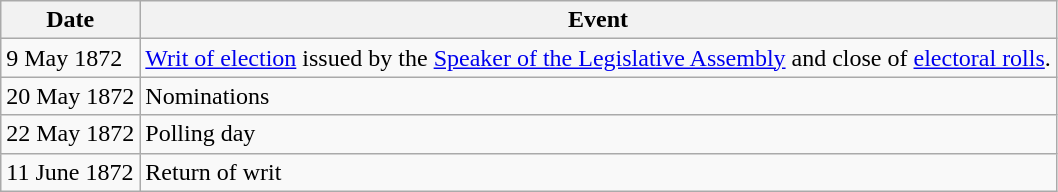<table class="wikitable">
<tr>
<th>Date</th>
<th>Event</th>
</tr>
<tr>
<td>9 May 1872</td>
<td><a href='#'>Writ of election</a> issued by the <a href='#'>Speaker of the Legislative Assembly</a> and close of <a href='#'>electoral rolls</a>.</td>
</tr>
<tr>
<td>20 May 1872</td>
<td>Nominations</td>
</tr>
<tr>
<td>22 May 1872</td>
<td>Polling day</td>
</tr>
<tr>
<td>11 June 1872</td>
<td>Return of writ</td>
</tr>
</table>
